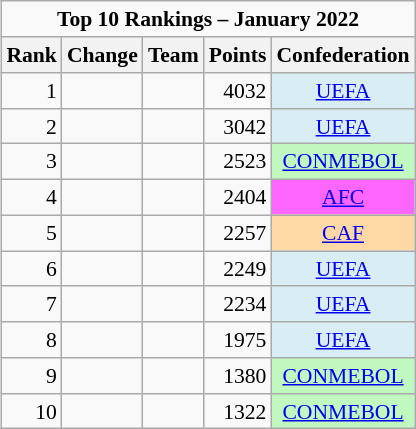<table class="wikitable" style="font-size:90%; float: right; margin-left: 1em">
<tr>
<td colspan=5 align="center"><strong>Top 10 Rankings – January 2022</strong></td>
</tr>
<tr>
<th>Rank</th>
<th>Change</th>
<th>Team</th>
<th>Points</th>
<th>Confederation</th>
</tr>
<tr>
<td align="right">1</td>
<td align="center"></td>
<td></td>
<td align="right">4032</td>
<td align="center" style="background:#d9edf4;"><a href='#'>UEFA</a></td>
</tr>
<tr>
<td align="right">2</td>
<td align="center"></td>
<td></td>
<td align="right">3042</td>
<td align="center" style="background:#d9edf4;"><a href='#'>UEFA</a></td>
</tr>
<tr>
<td align="right">3</td>
<td align="center"></td>
<td></td>
<td align="right">2523</td>
<td align="center" style="background:#c0f8c0;"><a href='#'>CONMEBOL</a></td>
</tr>
<tr>
<td align="right">4</td>
<td align="center"></td>
<td></td>
<td align="right">2404</td>
<td align="center" style="background:#FF66FF;"><a href='#'>AFC</a></td>
</tr>
<tr>
<td align="right">5</td>
<td align="center"></td>
<td></td>
<td align="right">2257</td>
<td align="center" style="background:#fed9a5;"><a href='#'>CAF</a></td>
</tr>
<tr>
<td align="right">6</td>
<td align="center"></td>
<td></td>
<td align="right">2249</td>
<td align="center" style="background:#d9edf4;"><a href='#'>UEFA</a></td>
</tr>
<tr>
<td align="right">7</td>
<td align="center"></td>
<td></td>
<td align="right">2234</td>
<td align="center" style="background:#d9edf4;"><a href='#'>UEFA</a></td>
</tr>
<tr>
<td align="right">8</td>
<td align="center"></td>
<td></td>
<td align="right">1975</td>
<td align="center" style="background:#d9edf4;"><a href='#'>UEFA</a></td>
</tr>
<tr>
<td align="right">9</td>
<td align="center"></td>
<td></td>
<td align="right">1380</td>
<td align="center" style="background:#c0f8c0;"><a href='#'>CONMEBOL</a></td>
</tr>
<tr>
<td align="right">10</td>
<td align="center"></td>
<td></td>
<td align="right">1322</td>
<td align="center" style="background:#c0f8c0;"><a href='#'>CONMEBOL</a></td>
</tr>
</table>
